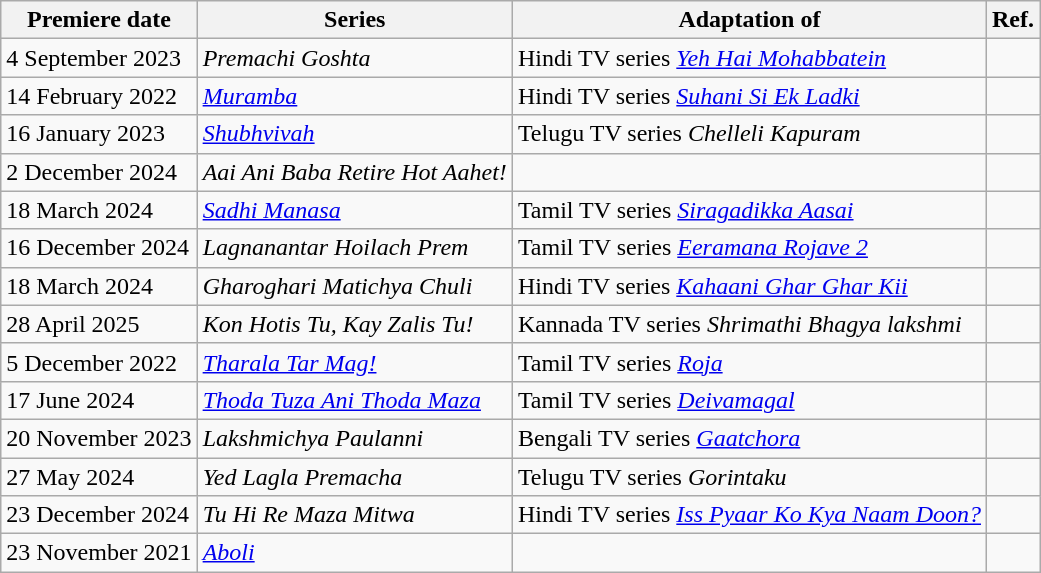<table class="wikitable sortable">
<tr>
<th>Premiere date</th>
<th>Series</th>
<th>Adaptation of</th>
<th>Ref.</th>
</tr>
<tr>
<td>4 September 2023</td>
<td><em>Premachi Goshta</em></td>
<td>Hindi TV series <em><a href='#'>Yeh Hai Mohabbatein</a></em></td>
<td></td>
</tr>
<tr>
<td>14 February 2022</td>
<td><em><a href='#'>Muramba</a></em></td>
<td>Hindi TV series <em><a href='#'>Suhani Si Ek Ladki</a></em></td>
<td></td>
</tr>
<tr>
<td>16 January 2023</td>
<td><em><a href='#'>Shubhvivah</a></em></td>
<td>Telugu TV series <em>Chelleli Kapuram</em></td>
<td></td>
</tr>
<tr>
<td>2 December 2024</td>
<td><em>Aai Ani Baba Retire Hot Aahet!</em></td>
<td></td>
<td></td>
</tr>
<tr>
<td>18 March 2024</td>
<td><em><a href='#'>Sadhi Manasa</a></em></td>
<td>Tamil TV series <em><a href='#'>Siragadikka Aasai</a></em></td>
<td></td>
</tr>
<tr>
<td>16 December 2024</td>
<td><em>Lagnanantar Hoilach Prem</em></td>
<td>Tamil TV series <em><a href='#'>Eeramana Rojave 2</a></em></td>
<td></td>
</tr>
<tr>
<td>18 March 2024</td>
<td><em>Gharoghari Matichya Chuli</em></td>
<td>Hindi TV series <em><a href='#'>Kahaani Ghar Ghar Kii</a></em></td>
<td></td>
</tr>
<tr>
<td>28 April 2025</td>
<td><em>Kon Hotis Tu, Kay Zalis Tu!</em></td>
<td>Kannada TV series <em>Shrimathi Bhagya lakshmi</em></td>
<td></td>
</tr>
<tr>
<td>5 December 2022</td>
<td><em><a href='#'>Tharala Tar Mag!</a></em></td>
<td>Tamil TV series <em><a href='#'>Roja</a></em></td>
<td></td>
</tr>
<tr>
<td>17 June 2024</td>
<td><em><a href='#'>Thoda Tuza Ani Thoda Maza</a></em></td>
<td>Tamil TV series <em><a href='#'>Deivamagal</a></em></td>
<td></td>
</tr>
<tr>
<td>20 November 2023</td>
<td><em>Lakshmichya Paulanni</em></td>
<td>Bengali TV series <em><a href='#'>Gaatchora</a></em></td>
<td></td>
</tr>
<tr>
<td>27 May 2024</td>
<td><em>Yed Lagla Premacha</em></td>
<td>Telugu TV series <em>Gorintaku</em></td>
<td></td>
</tr>
<tr>
<td>23 December 2024</td>
<td><em>Tu Hi Re Maza Mitwa</em></td>
<td>Hindi TV series <em><a href='#'>Iss Pyaar Ko Kya Naam Doon?</a></em></td>
<td></td>
</tr>
<tr>
<td>23 November 2021</td>
<td><em><a href='#'>Aboli</a></em></td>
<td></td>
<td></td>
</tr>
</table>
